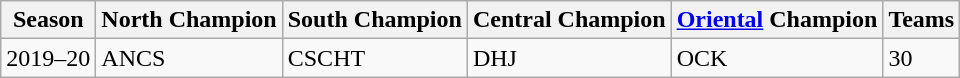<table class="wikitable">
<tr>
<th>Season</th>
<th>North Champion</th>
<th>South Champion</th>
<th>Central Champion</th>
<th><a href='#'>Oriental</a> Champion</th>
<th>Teams</th>
</tr>
<tr>
<td>2019–20</td>
<td>ANCS</td>
<td>CSCHT</td>
<td>DHJ</td>
<td>OCK</td>
<td>30</td>
</tr>
</table>
